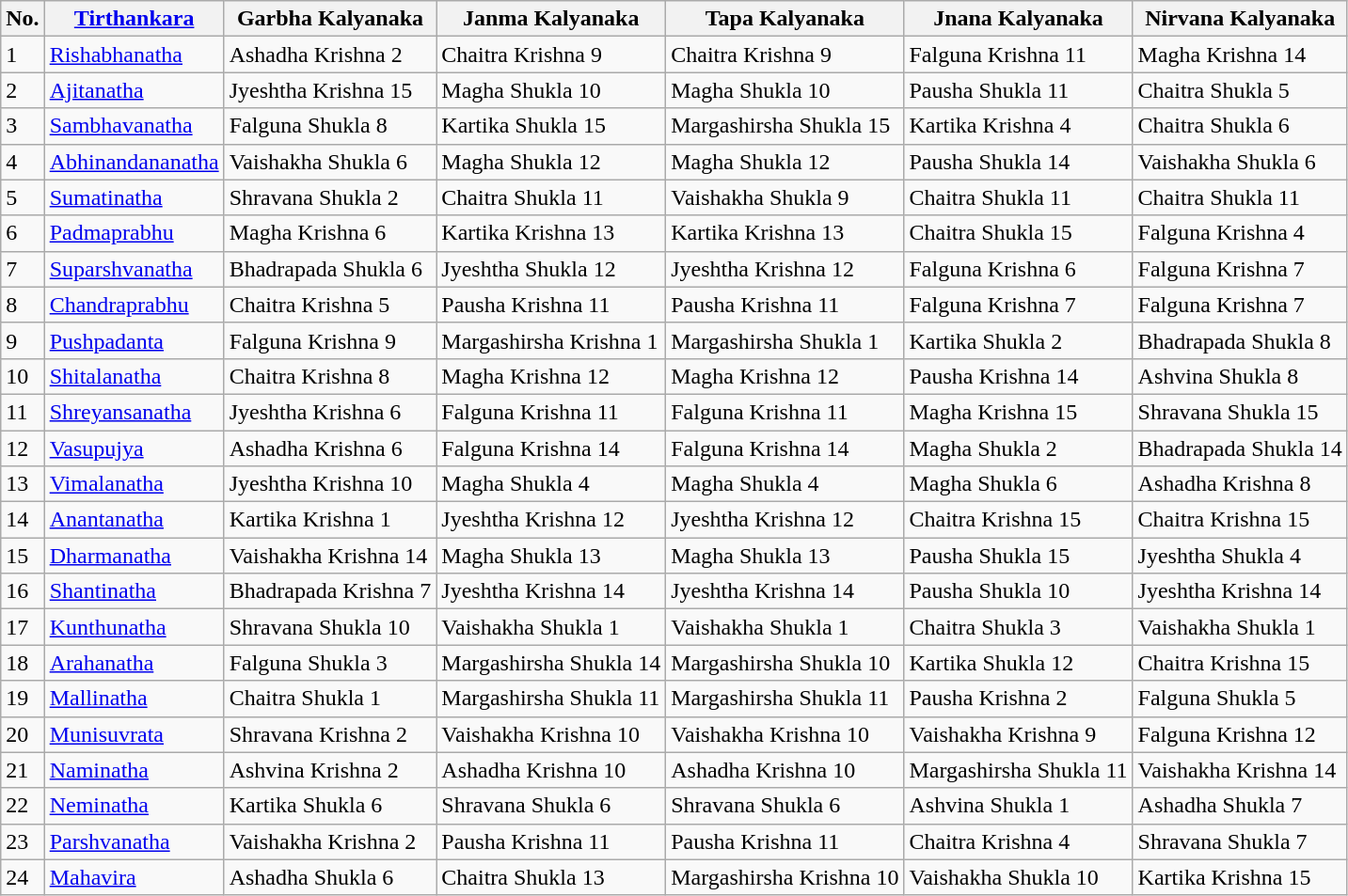<table class="wikitable">
<tr>
<th>No.</th>
<th><a href='#'>Tirthankara</a></th>
<th>Garbha Kalyanaka</th>
<th>Janma Kalyanaka</th>
<th>Tapa Kalyanaka</th>
<th>Jnana Kalyanaka</th>
<th>Nirvana Kalyanaka</th>
</tr>
<tr>
<td>1</td>
<td><a href='#'>Rishabhanatha</a></td>
<td>Ashadha Krishna 2</td>
<td>Chaitra Krishna 9</td>
<td>Chaitra Krishna 9</td>
<td>Falguna Krishna 11</td>
<td>Magha Krishna 14</td>
</tr>
<tr>
<td>2</td>
<td><a href='#'>Ajitanatha</a></td>
<td>Jyeshtha Krishna 15</td>
<td>Magha Shukla 10</td>
<td>Magha Shukla 10</td>
<td>Pausha Shukla 11</td>
<td>Chaitra Shukla 5</td>
</tr>
<tr>
<td>3</td>
<td><a href='#'>Sambhavanatha</a></td>
<td>Falguna Shukla 8</td>
<td>Kartika Shukla 15</td>
<td>Margashirsha Shukla 15</td>
<td>Kartika Krishna 4</td>
<td>Chaitra Shukla 6</td>
</tr>
<tr>
<td>4</td>
<td><a href='#'>Abhinandananatha</a></td>
<td>Vaishakha Shukla 6</td>
<td>Magha Shukla 12</td>
<td>Magha Shukla 12</td>
<td>Pausha Shukla 14</td>
<td>Vaishakha Shukla 6</td>
</tr>
<tr>
<td>5</td>
<td><a href='#'>Sumatinatha</a></td>
<td>Shravana Shukla 2</td>
<td>Chaitra Shukla 11</td>
<td>Vaishakha Shukla 9</td>
<td>Chaitra Shukla 11</td>
<td>Chaitra Shukla 11</td>
</tr>
<tr>
<td>6</td>
<td><a href='#'>Padmaprabhu</a></td>
<td>Magha Krishna 6</td>
<td>Kartika Krishna 13</td>
<td>Kartika Krishna 13</td>
<td>Chaitra Shukla 15</td>
<td>Falguna Krishna 4</td>
</tr>
<tr>
<td>7</td>
<td><a href='#'>Suparshvanatha</a></td>
<td>Bhadrapada Shukla 6</td>
<td>Jyeshtha Shukla 12</td>
<td>Jyeshtha Krishna 12</td>
<td>Falguna Krishna 6</td>
<td>Falguna Krishna 7</td>
</tr>
<tr>
<td>8</td>
<td><a href='#'>Chandraprabhu</a></td>
<td>Chaitra Krishna 5</td>
<td>Pausha Krishna 11</td>
<td>Pausha Krishna 11</td>
<td>Falguna Krishna 7</td>
<td>Falguna Krishna 7</td>
</tr>
<tr>
<td>9</td>
<td><a href='#'>Pushpadanta</a></td>
<td>Falguna Krishna 9</td>
<td>Margashirsha Krishna 1</td>
<td>Margashirsha Shukla 1</td>
<td>Kartika Shukla 2</td>
<td>Bhadrapada Shukla 8</td>
</tr>
<tr>
<td>10</td>
<td><a href='#'>Shitalanatha</a></td>
<td>Chaitra Krishna 8</td>
<td>Magha Krishna 12</td>
<td>Magha Krishna 12</td>
<td>Pausha Krishna 14</td>
<td>Ashvina Shukla 8</td>
</tr>
<tr>
<td>11</td>
<td><a href='#'>Shreyansanatha</a></td>
<td>Jyeshtha Krishna 6</td>
<td>Falguna Krishna 11</td>
<td>Falguna Krishna 11</td>
<td>Magha Krishna 15</td>
<td>Shravana Shukla 15</td>
</tr>
<tr>
<td>12</td>
<td><a href='#'>Vasupujya</a></td>
<td>Ashadha Krishna 6</td>
<td>Falguna Krishna 14</td>
<td>Falguna Krishna 14</td>
<td>Magha Shukla 2</td>
<td>Bhadrapada Shukla 14</td>
</tr>
<tr>
<td>13</td>
<td><a href='#'>Vimalanatha</a></td>
<td>Jyeshtha Krishna 10</td>
<td>Magha Shukla 4</td>
<td>Magha Shukla 4</td>
<td>Magha Shukla 6</td>
<td>Ashadha Krishna 8</td>
</tr>
<tr>
<td>14</td>
<td><a href='#'>Anantanatha</a></td>
<td>Kartika Krishna 1</td>
<td>Jyeshtha Krishna 12</td>
<td>Jyeshtha Krishna 12</td>
<td>Chaitra Krishna 15</td>
<td>Chaitra Krishna 15</td>
</tr>
<tr>
<td>15</td>
<td><a href='#'>Dharmanatha</a></td>
<td>Vaishakha Krishna 14</td>
<td>Magha Shukla 13</td>
<td>Magha Shukla 13</td>
<td>Pausha Shukla 15</td>
<td>Jyeshtha Shukla 4</td>
</tr>
<tr>
<td>16</td>
<td><a href='#'>Shantinatha</a></td>
<td>Bhadrapada Krishna 7</td>
<td>Jyeshtha Krishna 14</td>
<td>Jyeshtha Krishna 14</td>
<td>Pausha Shukla 10</td>
<td>Jyeshtha Krishna 14</td>
</tr>
<tr>
<td>17</td>
<td><a href='#'>Kunthunatha</a></td>
<td>Shravana Shukla 10</td>
<td>Vaishakha Shukla 1</td>
<td>Vaishakha Shukla 1</td>
<td>Chaitra Shukla 3</td>
<td>Vaishakha Shukla 1</td>
</tr>
<tr>
<td>18</td>
<td><a href='#'>Arahanatha</a></td>
<td>Falguna Shukla 3</td>
<td>Margashirsha Shukla 14</td>
<td>Margashirsha Shukla 10</td>
<td>Kartika Shukla 12</td>
<td>Chaitra Krishna 15</td>
</tr>
<tr>
<td>19</td>
<td><a href='#'>Mallinatha</a></td>
<td>Chaitra Shukla 1</td>
<td>Margashirsha Shukla 11</td>
<td>Margashirsha Shukla 11</td>
<td>Pausha Krishna 2</td>
<td>Falguna Shukla 5</td>
</tr>
<tr>
<td>20</td>
<td><a href='#'>Munisuvrata</a></td>
<td>Shravana Krishna 2</td>
<td>Vaishakha Krishna 10</td>
<td>Vaishakha Krishna 10</td>
<td>Vaishakha Krishna 9</td>
<td>Falguna Krishna 12</td>
</tr>
<tr>
<td>21</td>
<td><a href='#'>Naminatha</a></td>
<td>Ashvina Krishna 2</td>
<td>Ashadha Krishna 10</td>
<td>Ashadha Krishna 10</td>
<td>Margashirsha Shukla 11</td>
<td>Vaishakha Krishna 14</td>
</tr>
<tr>
<td>22</td>
<td><a href='#'>Neminatha</a></td>
<td>Kartika Shukla 6</td>
<td>Shravana Shukla 6</td>
<td>Shravana Shukla 6</td>
<td>Ashvina Shukla 1</td>
<td>Ashadha Shukla 7</td>
</tr>
<tr>
<td>23</td>
<td><a href='#'>Parshvanatha</a></td>
<td>Vaishakha Krishna 2</td>
<td>Pausha Krishna 11</td>
<td>Pausha Krishna 11</td>
<td>Chaitra Krishna 4</td>
<td>Shravana Shukla 7</td>
</tr>
<tr>
<td>24</td>
<td><a href='#'>Mahavira</a></td>
<td>Ashadha Shukla 6</td>
<td>Chaitra Shukla 13</td>
<td>Margashirsha Krishna 10</td>
<td>Vaishakha Shukla 10</td>
<td>Kartika Krishna 15</td>
</tr>
</table>
